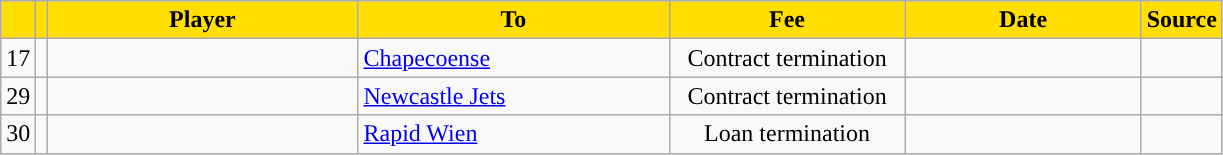<table class="wikitable sortable">
<tr>
<th style="background:#FFDE00"></th>
<th style="background:#FFDE00"></th>
<th width=200 style="background:#FFDE00">Player</th>
<th width=200 style="background:#FFDE00">To</th>
<th width=150 style="background:#FFDE00">Fee</th>
<th width=150 style="background:#FFDE00">Date</th>
<th style="background:#FFDE00">Source</th>
</tr>
<tr>
<td align=center>17</td>
<td align=center></td>
<td></td>
<td> <a href='#'>Chapecoense</a></td>
<td align=center>Contract termination</td>
<td align=center></td>
<td align=center></td>
</tr>
<tr>
<td align=center>29</td>
<td align=center></td>
<td></td>
<td> <a href='#'>Newcastle Jets</a></td>
<td align=center>Contract termination</td>
<td align=center></td>
<td align=center></td>
</tr>
<tr>
<td align=center>30</td>
<td align=center></td>
<td></td>
<td> <a href='#'>Rapid Wien</a></td>
<td align=center>Loan termination</td>
<td align=center></td>
<td align=center></td>
</tr>
</table>
